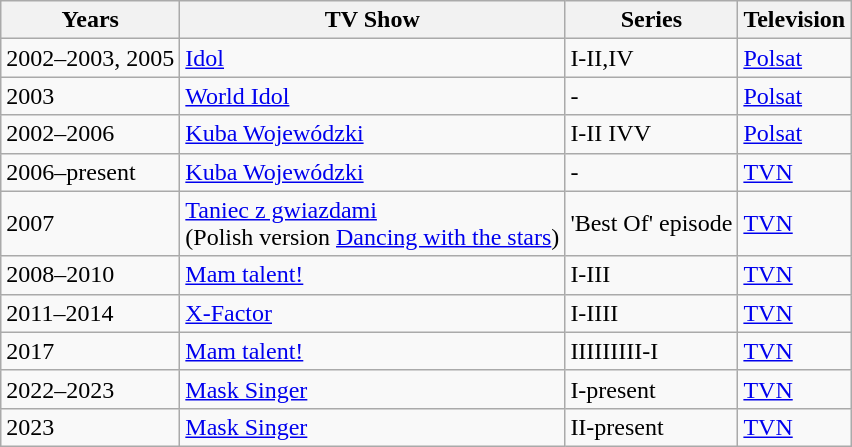<table class="wikitable">
<tr>
<th>Years</th>
<th>TV Show</th>
<th>Series</th>
<th>Television</th>
</tr>
<tr>
<td>2002–2003, 2005</td>
<td><a href='#'>Idol</a></td>
<td>I-II,IV</td>
<td><a href='#'>Polsat</a></td>
</tr>
<tr>
<td>2003</td>
<td><a href='#'>World Idol</a></td>
<td>-</td>
<td><a href='#'>Polsat</a></td>
</tr>
<tr>
<td>2002–2006</td>
<td><a href='#'>Kuba Wojewódzki</a></td>
<td>I-II  IVV</td>
<td><a href='#'>Polsat</a></td>
</tr>
<tr>
<td>2006–present</td>
<td><a href='#'>Kuba Wojewódzki</a></td>
<td>-</td>
<td><a href='#'>TVN</a></td>
</tr>
<tr>
<td>2007</td>
<td><a href='#'>Taniec z gwiazdami</a> <br> (Polish version <a href='#'>Dancing with the stars</a>)</td>
<td>'Best Of' episode</td>
<td><a href='#'>TVN</a></td>
</tr>
<tr>
<td>2008–2010</td>
<td><a href='#'>Mam talent!</a></td>
<td>I-III</td>
<td><a href='#'>TVN</a></td>
</tr>
<tr>
<td>2011–2014</td>
<td><a href='#'>X-Factor</a></td>
<td>I-IIII</td>
<td><a href='#'>TVN</a></td>
</tr>
<tr>
<td>2017</td>
<td><a href='#'>Mam talent!</a></td>
<td>IIIIIIIII-I</td>
<td><a href='#'>TVN</a></td>
</tr>
<tr>
<td>2022–2023</td>
<td><a href='#'>Mask Singer</a></td>
<td>I-present</td>
<td><a href='#'>TVN</a></td>
</tr>
<tr>
<td>2023</td>
<td><a href='#'>Mask Singer</a></td>
<td>II-present</td>
<td><a href='#'>TVN</a></td>
</tr>
</table>
